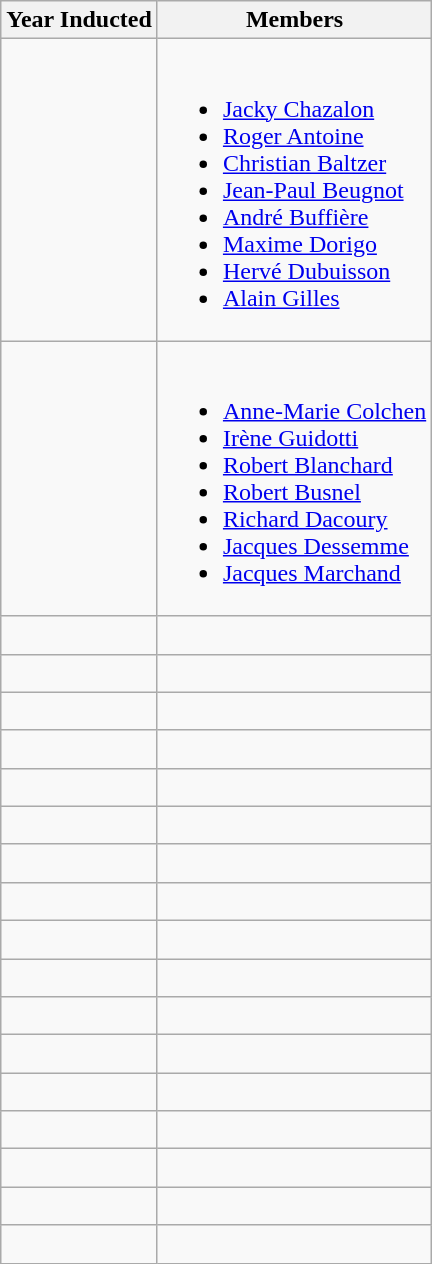<table class="wikitable sortable" style="text-align: left">
<tr>
<th>Year Inducted</th>
<th class=unsortable>Members</th>
</tr>
<tr>
<td></td>
<td><br><ul><li><a href='#'>Jacky Chazalon</a></li><li><a href='#'>Roger Antoine</a></li><li><a href='#'>Christian Baltzer</a></li><li><a href='#'>Jean-Paul Beugnot</a></li><li><a href='#'>André Buffière</a></li><li><a href='#'>Maxime Dorigo</a></li><li><a href='#'>Hervé Dubuisson</a></li><li><a href='#'>Alain Gilles</a></li></ul></td>
</tr>
<tr>
<td></td>
<td><br><ul><li><a href='#'>Anne-Marie Colchen</a></li><li><a href='#'>Irène Guidotti</a></li><li><a href='#'>Robert Blanchard</a></li><li><a href='#'>Robert Busnel</a></li><li><a href='#'>Richard Dacoury</a></li><li><a href='#'>Jacques Dessemme</a></li><li><a href='#'>Jacques Marchand</a></li></ul></td>
</tr>
<tr>
<td></td>
<td><br></td>
</tr>
<tr>
<td></td>
<td><br></td>
</tr>
<tr>
<td></td>
<td><br></td>
</tr>
<tr>
<td></td>
<td><br></td>
</tr>
<tr>
<td></td>
<td><br></td>
</tr>
<tr>
<td></td>
<td><br></td>
</tr>
<tr>
<td></td>
<td><br></td>
</tr>
<tr>
<td></td>
<td><br></td>
</tr>
<tr>
<td></td>
<td><br></td>
</tr>
<tr>
<td></td>
<td><br></td>
</tr>
<tr>
<td></td>
<td><br></td>
</tr>
<tr>
<td></td>
<td><br></td>
</tr>
<tr>
<td></td>
<td><br></td>
</tr>
<tr>
<td></td>
<td><br></td>
</tr>
<tr>
<td></td>
<td><br></td>
</tr>
<tr>
<td></td>
<td><br></td>
</tr>
<tr>
<td></td>
<td><br></td>
</tr>
</table>
